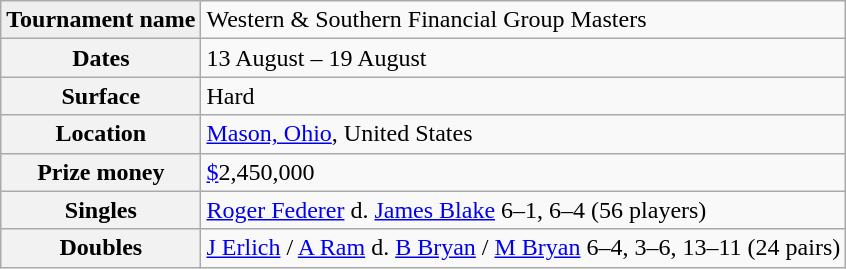<table class="wikitable">
<tr>
<td bgcolor="#EFEFEF"><strong>Tournament name</strong></td>
<td>Western & Southern Financial Group Masters</td>
</tr>
<tr>
<th>Dates</th>
<td>13 August – 19 August</td>
</tr>
<tr>
<th>Surface</th>
<td>Hard</td>
</tr>
<tr>
<th>Location</th>
<td><a href='#'>Mason, Ohio</a>, United States</td>
</tr>
<tr>
<th>Prize money</th>
<td><a href='#'>$</a>2,450,000</td>
</tr>
<tr>
<th>Singles</th>
<td><a href='#'>Roger Federer</a> d. <a href='#'>James Blake</a> 6–1, 6–4 (56 players)</td>
</tr>
<tr>
<th>Doubles</th>
<td><a href='#'>J Erlich</a> / <a href='#'>A Ram</a> d. <a href='#'>B Bryan</a> / <a href='#'>M Bryan</a> 6–4, 3–6, 13–11 (24 pairs)</td>
</tr>
</table>
